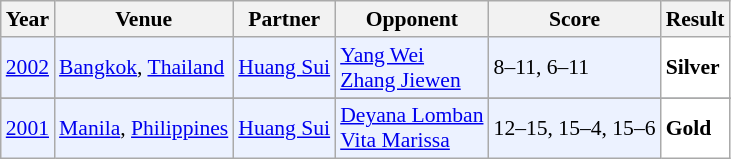<table class="sortable wikitable" style="font-size: 90%;">
<tr>
<th>Year</th>
<th>Venue</th>
<th>Partner</th>
<th>Opponent</th>
<th>Score</th>
<th>Result</th>
</tr>
<tr style="background:#ECF2FF">
<td align="center"><a href='#'>2002</a></td>
<td align="left"><a href='#'>Bangkok</a>, <a href='#'>Thailand</a></td>
<td align="left"> <a href='#'>Huang Sui</a></td>
<td align="left"> <a href='#'>Yang Wei</a> <br>  <a href='#'>Zhang Jiewen</a></td>
<td align="left">8–11, 6–11</td>
<td style="text-align:left; background:white"> <strong>Silver</strong></td>
</tr>
<tr>
</tr>
<tr style="background:#ECF2FF">
<td align="center"><a href='#'>2001</a></td>
<td align="left"><a href='#'>Manila</a>, <a href='#'>Philippines</a></td>
<td align="left"> <a href='#'>Huang Sui</a></td>
<td align="left"> <a href='#'>Deyana Lomban</a> <br>  <a href='#'>Vita Marissa</a></td>
<td align="left">12–15, 15–4, 15–6</td>
<td style="text-align:left; background:white"> <strong>Gold</strong></td>
</tr>
</table>
